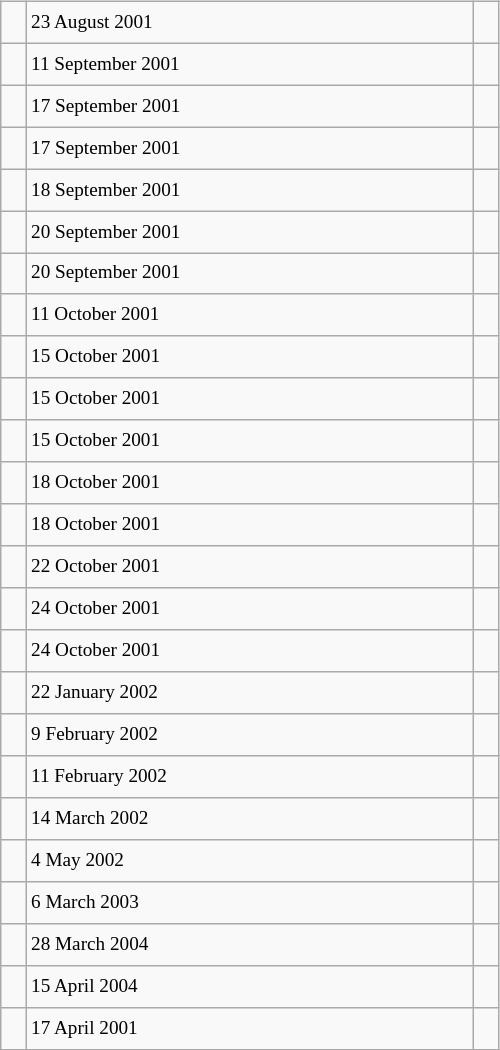<table class="wikitable" style="font-size: 80%; float: left; width: 26em; margin-right: 1em; height: 700px">
<tr>
<td></td>
<td>23 August 2001</td>
<td></td>
</tr>
<tr>
<td></td>
<td>11 September 2001</td>
<td></td>
</tr>
<tr>
<td></td>
<td>17 September 2001</td>
<td></td>
</tr>
<tr>
<td></td>
<td>17 September 2001</td>
<td></td>
</tr>
<tr>
<td></td>
<td>18 September 2001</td>
<td></td>
</tr>
<tr>
<td></td>
<td>20 September 2001</td>
<td></td>
</tr>
<tr>
<td></td>
<td>20 September 2001</td>
<td></td>
</tr>
<tr>
<td></td>
<td>11 October 2001</td>
<td></td>
</tr>
<tr>
<td></td>
<td>15 October 2001</td>
<td></td>
</tr>
<tr>
<td></td>
<td>15 October 2001</td>
<td></td>
</tr>
<tr>
<td></td>
<td>15 October 2001</td>
<td></td>
</tr>
<tr>
<td></td>
<td>18 October 2001</td>
<td></td>
</tr>
<tr>
<td></td>
<td>18 October 2001</td>
<td></td>
</tr>
<tr>
<td></td>
<td>22 October 2001</td>
<td></td>
</tr>
<tr>
<td></td>
<td>24 October 2001</td>
<td></td>
</tr>
<tr>
<td></td>
<td>24 October 2001</td>
<td></td>
</tr>
<tr>
<td></td>
<td>22 January 2002</td>
<td></td>
</tr>
<tr>
<td></td>
<td>9 February 2002</td>
<td></td>
</tr>
<tr>
<td></td>
<td>11 February 2002</td>
<td></td>
</tr>
<tr>
<td></td>
<td>14 March 2002</td>
<td></td>
</tr>
<tr>
<td></td>
<td>4 May 2002</td>
<td></td>
</tr>
<tr>
<td></td>
<td>6 March 2003</td>
<td></td>
</tr>
<tr>
<td></td>
<td>28 March 2004</td>
<td></td>
</tr>
<tr>
<td></td>
<td>15 April 2004</td>
<td></td>
</tr>
<tr>
<td></td>
<td>17 April 2001</td>
<td></td>
</tr>
</table>
